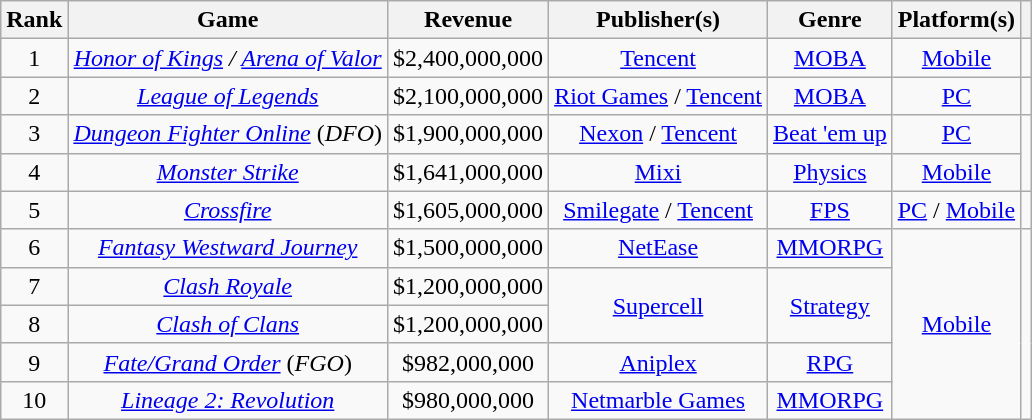<table class="wikitable sortable" style="text-align:center">
<tr>
<th>Rank</th>
<th>Game</th>
<th>Revenue</th>
<th>Publisher(s)</th>
<th>Genre</th>
<th>Platform(s)</th>
<th class="unsortable"></th>
</tr>
<tr>
<td>1</td>
<td><em><a href='#'>Honor of Kings</a> / <a href='#'>Arena of Valor</a></em></td>
<td>$2,400,000,000</td>
<td><a href='#'>Tencent</a></td>
<td><a href='#'>MOBA</a></td>
<td><a href='#'>Mobile</a></td>
<td></td>
</tr>
<tr>
<td>2</td>
<td><em><a href='#'>League of Legends</a></em></td>
<td>$2,100,000,000</td>
<td><a href='#'>Riot Games</a> / <a href='#'>Tencent</a></td>
<td><a href='#'>MOBA</a></td>
<td><a href='#'>PC</a></td>
<td></td>
</tr>
<tr>
<td>3</td>
<td><em><a href='#'>Dungeon Fighter Online</a></em> (<em>DFO</em>)</td>
<td>$1,900,000,000</td>
<td><a href='#'>Nexon</a> / <a href='#'>Tencent</a></td>
<td><a href='#'>Beat 'em up</a></td>
<td><a href='#'>PC</a></td>
<td rowspan="2"></td>
</tr>
<tr>
<td>4</td>
<td><em><a href='#'>Monster Strike</a></em></td>
<td>$1,641,000,000</td>
<td><a href='#'>Mixi</a></td>
<td><a href='#'>Physics</a></td>
<td><a href='#'>Mobile</a></td>
</tr>
<tr>
<td>5</td>
<td><em><a href='#'>Crossfire</a></em></td>
<td>$1,605,000,000</td>
<td><a href='#'>Smilegate</a> / <a href='#'>Tencent</a></td>
<td><a href='#'>FPS</a></td>
<td><a href='#'>PC</a> / <a href='#'>Mobile</a></td>
<td></td>
</tr>
<tr>
<td>6</td>
<td><em><a href='#'>Fantasy Westward Journey</a></em></td>
<td>$1,500,000,000</td>
<td><a href='#'>NetEase</a></td>
<td><a href='#'>MMORPG</a></td>
<td rowspan="5"><a href='#'>Mobile</a></td>
<td rowspan="5"></td>
</tr>
<tr>
<td>7</td>
<td><em><a href='#'>Clash Royale</a></em></td>
<td>$1,200,000,000</td>
<td rowspan="2"><a href='#'>Supercell</a> </td>
<td rowspan="2"><a href='#'>Strategy</a></td>
</tr>
<tr>
<td>8</td>
<td><em><a href='#'>Clash of Clans</a></em></td>
<td>$1,200,000,000</td>
</tr>
<tr>
<td>9</td>
<td><em><a href='#'>Fate/Grand Order</a></em> (<em>FGO</em>)</td>
<td>$982,000,000</td>
<td><a href='#'>Aniplex</a> </td>
<td><a href='#'>RPG</a></td>
</tr>
<tr>
<td>10</td>
<td><em><a href='#'>Lineage 2: Revolution</a></em></td>
<td>$980,000,000</td>
<td><a href='#'>Netmarble Games</a></td>
<td><a href='#'>MMORPG</a></td>
</tr>
</table>
